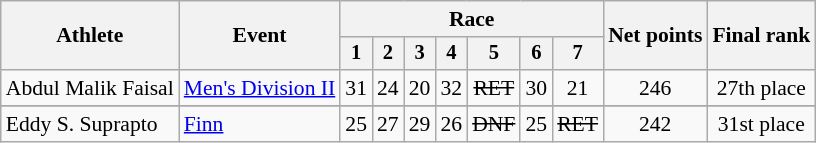<table class="wikitable" style="font-size:90%">
<tr>
<th rowspan=2>Athlete</th>
<th rowspan=2>Event</th>
<th colspan=7>Race</th>
<th rowspan=2>Net points</th>
<th rowspan=2>Final rank</th>
</tr>
<tr style="font-size:95%">
<th>1</th>
<th>2</th>
<th>3</th>
<th>4</th>
<th>5</th>
<th>6</th>
<th>7</th>
</tr>
<tr align=center>
<td align=left>Abdul Malik Faisal</td>
<td align=left><a href='#'>Men's Division II</a></td>
<td>31</td>
<td>24</td>
<td>20</td>
<td>32</td>
<td><s>RET</s></td>
<td>30</td>
<td>21</td>
<td>246</td>
<td>27th place</td>
</tr>
<tr>
</tr>
<tr align=center>
<td align=left>Eddy S. Suprapto</td>
<td align=left><a href='#'>Finn</a></td>
<td>25</td>
<td>27</td>
<td>29</td>
<td>26</td>
<td><s>DNF</s></td>
<td>25</td>
<td><s>RET</s></td>
<td>242</td>
<td>31st place</td>
</tr>
</table>
